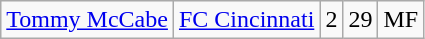<table class="wikitable">
<tr>
<td><a href='#'>Tommy McCabe</a></td>
<td><a href='#'>FC Cincinnati</a></td>
<td>2</td>
<td>29</td>
<td>MF</td>
</tr>
</table>
